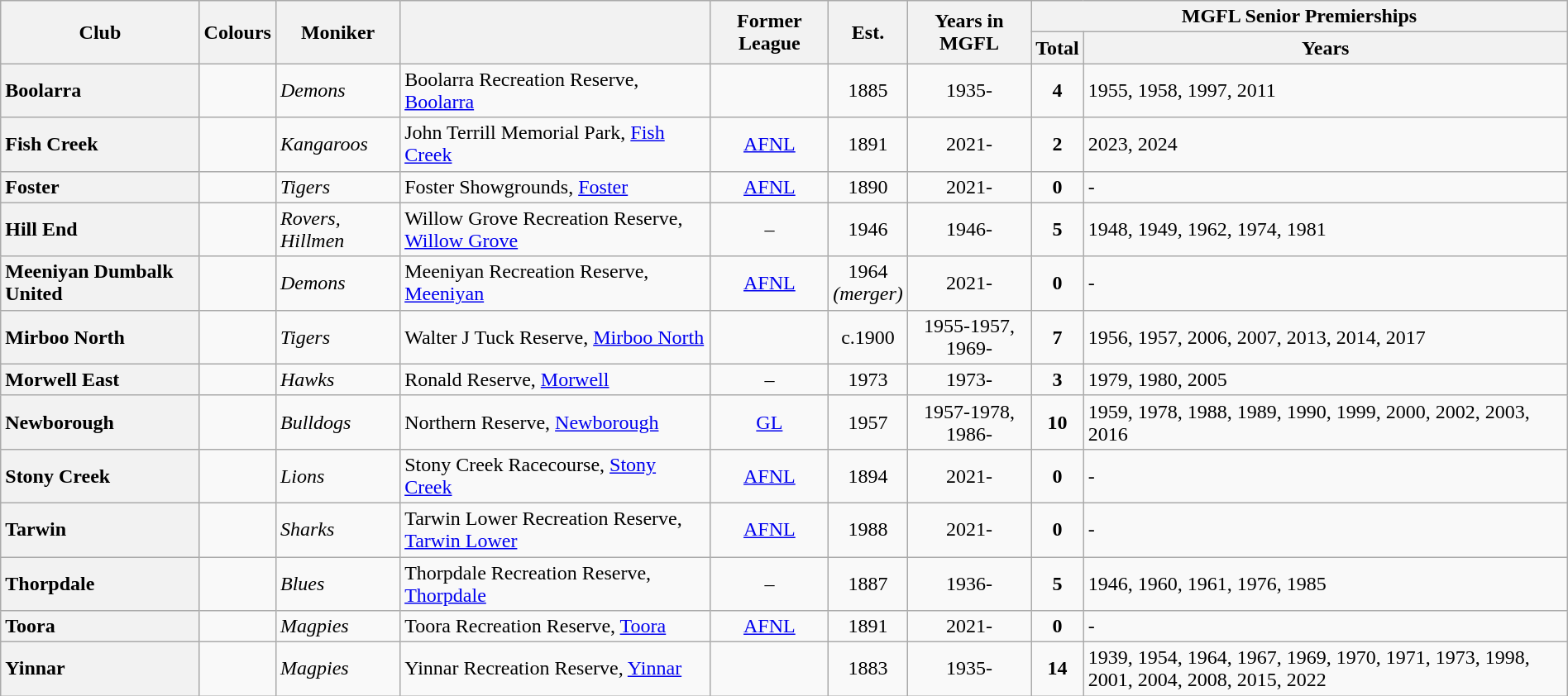<table class="wikitable sortable" style="width:100%; text-align:center;">
<tr>
<th rowspan="2">Club</th>
<th rowspan="2">Colours</th>
<th rowspan="2">Moniker</th>
<th rowspan="2"></th>
<th rowspan="2">Former League</th>
<th rowspan="2">Est.</th>
<th rowspan="2">Years in MGFL</th>
<th colspan="2">MGFL Senior Premierships</th>
</tr>
<tr>
<th>Total</th>
<th class="unsortable">Years</th>
</tr>
<tr>
<th style="text-align:left">Boolarra</th>
<td></td>
<td align="left"><em>Demons</em></td>
<td align="left"><span>Boolarra Recreation Reserve, <a href='#'>Boolarra</a></span></td>
<td></td>
<td>1885</td>
<td>1935-</td>
<td><strong>4</strong></td>
<td align="left"><span> 1955, 1958, 1997, 2011</span></td>
</tr>
<tr>
<th style="text-align:left">Fish Creek</th>
<td></td>
<td align="left"><em>Kangaroos</em></td>
<td align="left"><span>John Terrill Memorial Park, <a href='#'>Fish Creek</a></span></td>
<td><a href='#'>AFNL</a></td>
<td>1891</td>
<td>2021-</td>
<td><strong>2</strong></td>
<td align="left">2023, 2024</td>
</tr>
<tr>
<th style="text-align:left">Foster</th>
<td></td>
<td align="left"><em>Tigers</em></td>
<td align="left"><span>Foster Showgrounds, <a href='#'>Foster</a></span></td>
<td><a href='#'>AFNL</a></td>
<td>1890</td>
<td>2021-</td>
<td><strong>0</strong></td>
<td align="left">-</td>
</tr>
<tr>
<th style="text-align:left">Hill End</th>
<td></td>
<td align="left"><em>Rovers, Hillmen</em></td>
<td align="left"><span>Willow Grove Recreation Reserve, <a href='#'>Willow Grove</a> </span></td>
<td>–</td>
<td>1946</td>
<td>1946-</td>
<td><strong>5</strong></td>
<td align="left"><span>1948, 1949, 1962, 1974, 1981</span></td>
</tr>
<tr>
<th style="text-align:left">Meeniyan Dumbalk United</th>
<td></td>
<td align="left"><em>Demons</em></td>
<td align="left"><span>Meeniyan Recreation Reserve, <a href='#'>Meeniyan</a> </span></td>
<td><a href='#'>AFNL</a></td>
<td>1964<br><em>(merger)</em></td>
<td>2021-</td>
<td><strong>0</strong></td>
<td align="left">-</td>
</tr>
<tr>
<th style="text-align:left">Mirboo North</th>
<td></td>
<td align="left"><em>Tigers</em></td>
<td align="left"><span>Walter J Tuck Reserve, <a href='#'>Mirboo North</a></span></td>
<td></td>
<td>c.1900</td>
<td>1955-1957, 1969-</td>
<td><strong>7</strong></td>
<td align="left"><span>1956, 1957, 2006, 2007, 2013, 2014, 2017</span></td>
</tr>
<tr>
<th style="text-align:left">Morwell East</th>
<td></td>
<td align="left"><em>Hawks</em></td>
<td align="left"><span>Ronald Reserve, <a href='#'>Morwell</a></span></td>
<td>–</td>
<td>1973</td>
<td>1973-</td>
<td><strong>3</strong></td>
<td align="left"><span> 1979, 1980, 2005</span></td>
</tr>
<tr>
<th style="text-align:left">Newborough</th>
<td></td>
<td align="left"><em>Bulldogs</em></td>
<td align="left"><span>Northern Reserve, <a href='#'>Newborough</a></span></td>
<td><a href='#'>GL</a></td>
<td>1957</td>
<td>1957-1978, 1986-</td>
<td><strong>10</strong></td>
<td align="left"><span>1959, 1978, 1988, 1989, 1990, 1999, 2000, 2002, 2003, 2016</span></td>
</tr>
<tr>
<th style="text-align:left">Stony Creek</th>
<td></td>
<td align="left"><em>Lions</em></td>
<td align="left"><span>Stony Creek Racecourse, <a href='#'>Stony Creek</a> </span></td>
<td><a href='#'>AFNL</a></td>
<td>1894</td>
<td>2021-</td>
<td><strong>0</strong></td>
<td align="left">-</td>
</tr>
<tr>
<th style="text-align:left">Tarwin</th>
<td></td>
<td align="left"><em>Sharks</em></td>
<td align="left"><span>Tarwin Lower Recreation Reserve, <a href='#'>Tarwin Lower</a> </span></td>
<td><a href='#'>AFNL</a></td>
<td>1988</td>
<td>2021-</td>
<td><strong>0</strong></td>
<td align="left">-</td>
</tr>
<tr>
<th style="text-align:left">Thorpdale</th>
<td></td>
<td align="left"><em>Blues</em></td>
<td align="left"><span>Thorpdale Recreation Reserve, <a href='#'>Thorpdale</a> </span></td>
<td>–</td>
<td>1887</td>
<td>1936-</td>
<td><strong>5</strong></td>
<td align="left"><span>1946, 1960, 1961, 1976, 1985</span></td>
</tr>
<tr>
<th style="text-align:left">Toora</th>
<td></td>
<td align="left"><em>Magpies</em></td>
<td align="left"><span>Toora Recreation Reserve, <a href='#'>Toora</a> </span></td>
<td><a href='#'>AFNL</a></td>
<td>1891</td>
<td>2021-</td>
<td><strong>0</strong></td>
<td align="left">-</td>
</tr>
<tr>
<th style="text-align:left">Yinnar</th>
<td></td>
<td align="left"><em>Magpies</em></td>
<td align="left"><span>Yinnar Recreation Reserve, <a href='#'>Yinnar</a></span></td>
<td></td>
<td>1883</td>
<td>1935-</td>
<td><strong>14</strong></td>
<td align="left"><span>1939, 1954, 1964, 1967, 1969, 1970, 1971, 1973, 1998, 2001, 2004, 2008, 2015, 2022 </span></td>
</tr>
</table>
